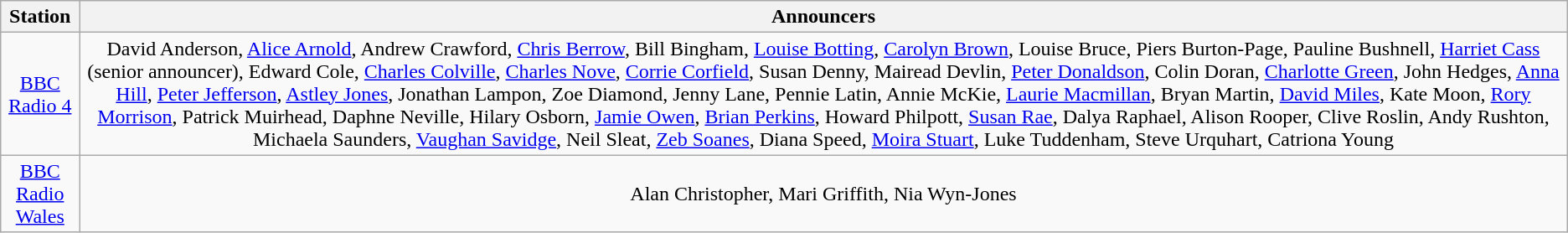<table class="wikitable" style="text-align:center;">
<tr>
<th>Station</th>
<th>Announcers</th>
</tr>
<tr>
<td><a href='#'>BBC<br>Radio 4</a></td>
<td>David Anderson, <a href='#'>Alice Arnold</a>, Andrew Crawford, <a href='#'>Chris Berrow</a>, Bill Bingham, <a href='#'>Louise Botting</a>, <a href='#'>Carolyn Brown</a>, Louise Bruce, Piers Burton-Page, Pauline Bushnell, <a href='#'>Harriet Cass</a> (senior announcer), Edward Cole, <a href='#'>Charles Colville</a>, <a href='#'>Charles Nove</a>, <a href='#'>Corrie Corfield</a>, Susan Denny, Mairead Devlin, <a href='#'>Peter Donaldson</a>, Colin Doran, <a href='#'>Charlotte Green</a>, John Hedges, <a href='#'>Anna Hill</a>, <a href='#'>Peter Jefferson</a>, <a href='#'>Astley Jones</a>, Jonathan Lampon, Zoe Diamond, Jenny Lane, Pennie Latin, Annie McKie, <a href='#'>Laurie Macmillan</a>, Bryan Martin, <a href='#'>David Miles</a>, Kate Moon, <a href='#'>Rory Morrison</a>, Patrick Muirhead, Daphne Neville, Hilary Osborn, <a href='#'>Jamie Owen</a>, <a href='#'>Brian Perkins</a>, Howard Philpott, <a href='#'>Susan Rae</a>, Dalya Raphael, Alison Rooper, Clive Roslin, Andy Rushton, Michaela Saunders, <a href='#'>Vaughan Savidge</a>, Neil Sleat, <a href='#'>Zeb Soanes</a>, Diana Speed, <a href='#'>Moira Stuart</a>, Luke Tuddenham, Steve Urquhart, Catriona Young</td>
</tr>
<tr>
<td><a href='#'>BBC<br>Radio Wales</a></td>
<td>Alan Christopher, Mari Griffith, Nia Wyn-Jones</td>
</tr>
</table>
